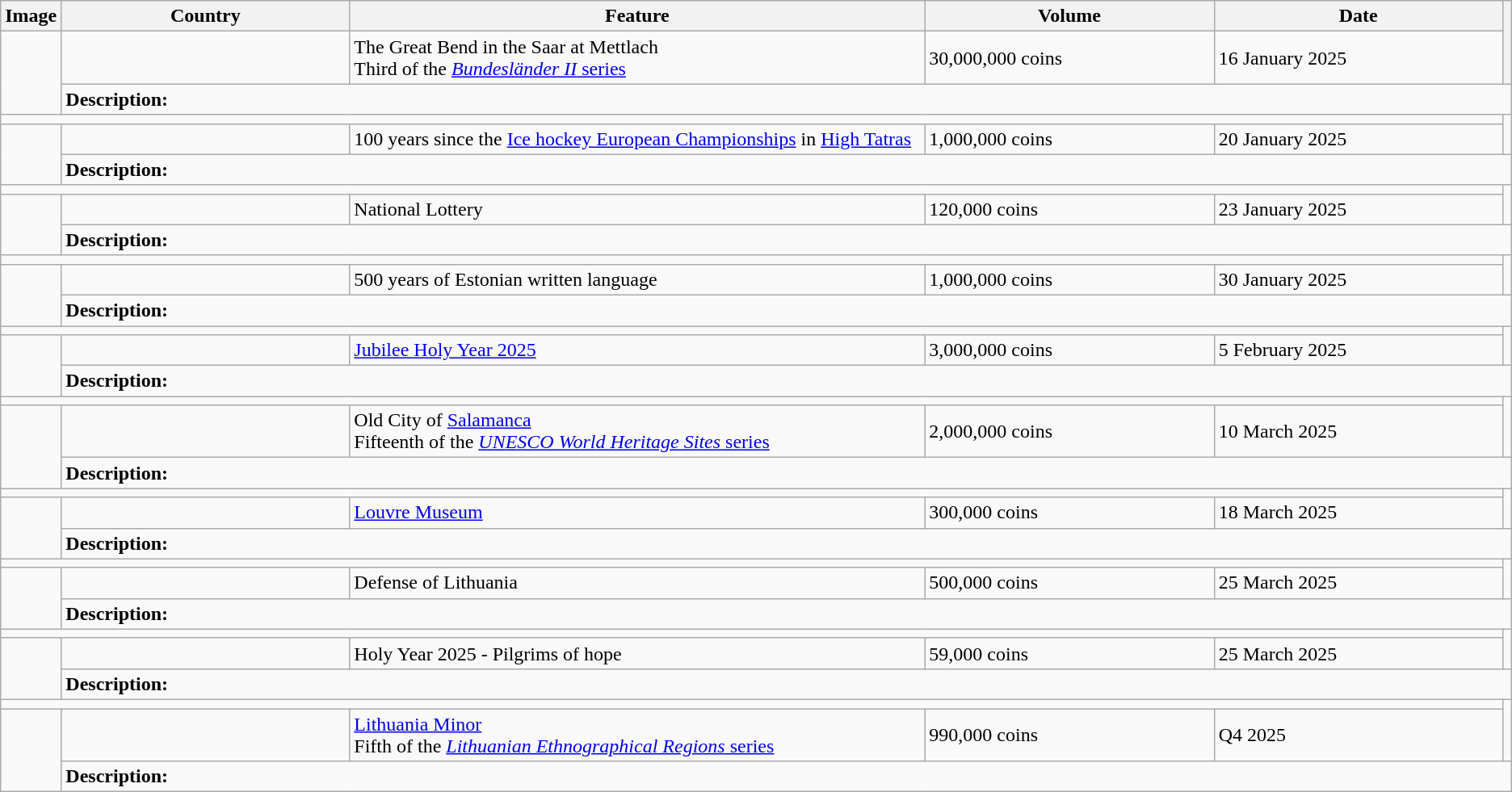<table class="wikitable">
<tr>
<th>Image</th>
<th>Country</th>
<th>Feature</th>
<th>Volume</th>
<th>Date</th>
<th rowspan="2"></th>
</tr>
<tr>
<td rowspan="2" style="width:160px;"></td>
<td style="width:20%;"></td>
<td style="width:40%;">The Great Bend in the Saar at Mettlach<br>Third of the <a href='#'><em>Bundesländer II</em> series</a></td>
<td style="width:20%;">30,000,000 coins</td>
<td style="width:20%;">16 January 2025</td>
</tr>
<tr>
<td colspan="5"><strong>Description:</strong></td>
</tr>
<tr>
<td colspan="5"></td>
<td rowspan="2"></td>
</tr>
<tr>
<td rowspan="2" style="width:160px;"></td>
<td style="width:20%;"></td>
<td style="width:40%;">100 years since the <a href='#'>Ice hockey European Championships</a> in <a href='#'>High Tatras</a></td>
<td style="width:20%;">1,000,000 coins</td>
<td style="width:20%;">20 January 2025</td>
</tr>
<tr>
<td colspan="5"><strong>Description:</strong></td>
</tr>
<tr>
<td colspan="5"></td>
<td rowspan="2"></td>
</tr>
<tr>
<td rowspan="2" style="width:160px;"></td>
<td style="width:20%;"></td>
<td style="width:40%;">National Lottery</td>
<td style="width:20%;">120,000 coins</td>
<td style="width:20%;">23 January 2025</td>
</tr>
<tr>
<td colspan="5"><strong>Description:</strong></td>
</tr>
<tr>
<td colspan="5"></td>
<td rowspan="2"></td>
</tr>
<tr>
<td rowspan="2" style="width:160px;"></td>
<td style="width:20%;"></td>
<td style="width:40%;">500 years of Estonian written language</td>
<td style="width:20%;">1,000,000 coins</td>
<td style="width:20%;">30 January 2025</td>
</tr>
<tr>
<td colspan="5"><strong>Description:</strong></td>
</tr>
<tr>
<td colspan="5"></td>
<td rowspan="2"></td>
</tr>
<tr>
<td rowspan="2" style="width:160px;"></td>
<td style="width:20%;"></td>
<td style="width:40%;"><a href='#'>Jubilee Holy Year 2025</a></td>
<td style="width:20%;">3,000,000 coins</td>
<td style="width:20%;">5 February 2025</td>
</tr>
<tr>
<td colspan="5"><strong>Description:</strong></td>
</tr>
<tr>
<td colspan="5"></td>
<td rowspan="2"></td>
</tr>
<tr>
<td rowspan="2" style="width:160px;"></td>
<td style="width:20%;"></td>
<td style="width:40%;">Old City of <a href='#'>Salamanca</a><br>Fifteenth of the <a href='#'><em>UNESCO World Heritage Sites</em> series</a></td>
<td style="width:20%;">2,000,000 coins</td>
<td style="width:20%;">10 March 2025</td>
</tr>
<tr>
<td colspan="5"><strong>Description:</strong></td>
</tr>
<tr>
<td colspan="5"></td>
<td rowspan="2"></td>
</tr>
<tr>
<td rowspan="2" style="width:160px;"></td>
<td style="width:20%;"></td>
<td style="width:40%;"><a href='#'>Louvre Museum</a></td>
<td style="width:20%;">300,000 coins</td>
<td style="width:20%;">18 March 2025</td>
</tr>
<tr>
<td colspan="5"><strong>Description:</strong></td>
</tr>
<tr>
<td colspan="5"></td>
<td rowspan="2"></td>
</tr>
<tr>
<td rowspan="2" style="width:160px;"></td>
<td style="width:20%;"></td>
<td style="width:40%;">Defense of Lithuania</td>
<td style="width:20%;">500,000 coins</td>
<td style="width:20%;">25 March 2025</td>
</tr>
<tr>
<td colspan="5"><strong>Description:</strong></td>
</tr>
<tr>
<td colspan="5"></td>
<td rowspan="2"></td>
</tr>
<tr>
<td rowspan="2" style="width:160px;"></td>
<td style="width:20%;"></td>
<td style="width:40%;">Holy Year 2025 - Pilgrims of hope</td>
<td style="width:20%;">59,000 coins</td>
<td style="width:20%;">25 March 2025</td>
</tr>
<tr>
<td colspan="5"><strong>Description:</strong></td>
</tr>
<tr>
<td colspan="5"></td>
<td rowspan="2"></td>
</tr>
<tr>
<td rowspan="2"></td>
<td></td>
<td><a href='#'>Lithuania Minor</a><br>Fifth of the <a href='#'><em>Lithuanian Ethnographical Regions</em> series</a></td>
<td>990,000 coins</td>
<td>Q4 2025</td>
</tr>
<tr>
<td colspan="5"><strong>Description:</strong></td>
</tr>
</table>
